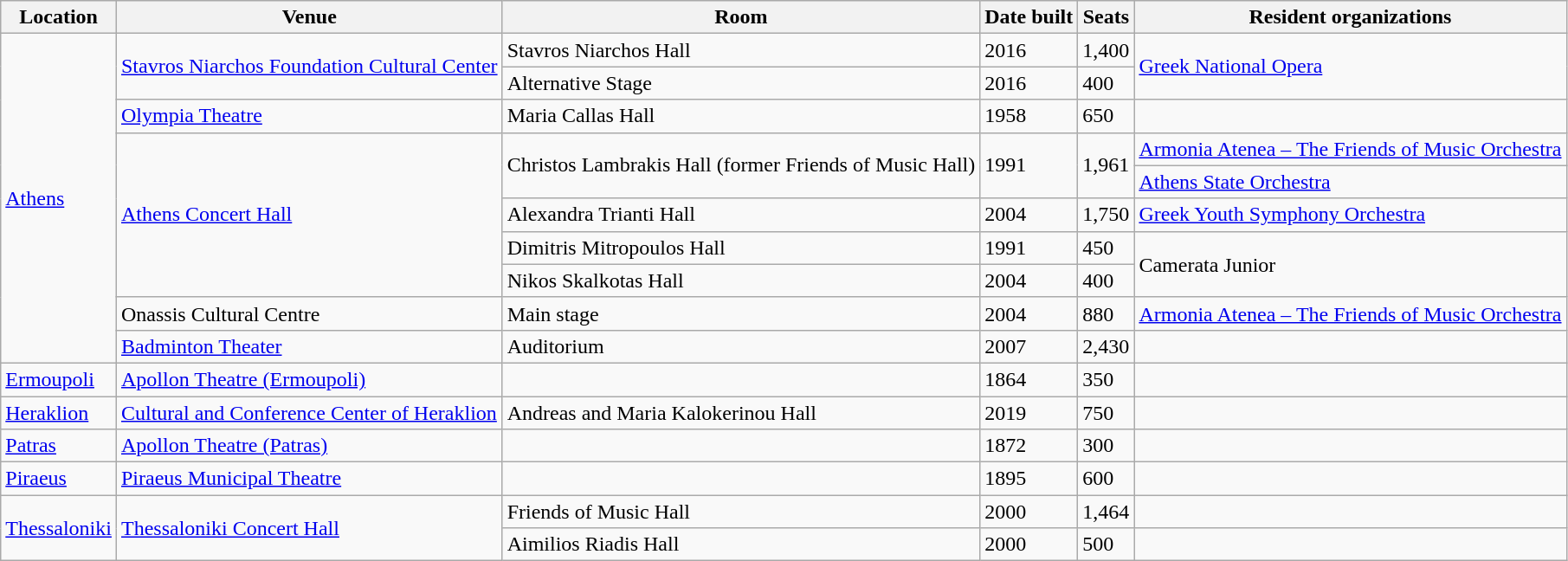<table class="wikitable">
<tr>
<th>Location</th>
<th>Venue</th>
<th>Room</th>
<th>Date built</th>
<th>Seats</th>
<th>Resident organizations</th>
</tr>
<tr>
<td rowspan="10"><a href='#'>Athens</a></td>
<td rowspan="2"><a href='#'>Stavros Niarchos Foundation Cultural Center</a></td>
<td>Stavros Niarchos Hall</td>
<td>2016</td>
<td>1,400</td>
<td rowspan="2"><a href='#'>Greek National Opera</a></td>
</tr>
<tr>
<td>Alternative Stage</td>
<td>2016</td>
<td>400</td>
</tr>
<tr>
<td rowspan=1><a href='#'>Olympia Theatre</a></td>
<td>Maria Callas Hall</td>
<td>1958</td>
<td>650</td>
<td></td>
</tr>
<tr>
<td rowspan="5"><a href='#'>Athens Concert Hall</a></td>
<td rowspan="2">Christos Lambrakis Hall (former Friends of Music Hall)</td>
<td rowspan="2">1991</td>
<td rowspan="2">1,961</td>
<td><a href='#'>Armonia Atenea – The Friends of Music Orchestra</a></td>
</tr>
<tr>
<td><a href='#'>Athens State Orchestra</a></td>
</tr>
<tr>
<td>Alexandra Trianti Hall</td>
<td>2004</td>
<td>1,750</td>
<td><a href='#'>Greek Youth Symphony Orchestra</a></td>
</tr>
<tr>
<td>Dimitris Mitropoulos Hall</td>
<td>1991</td>
<td>450</td>
<td rowspan="2">Camerata Junior</td>
</tr>
<tr>
<td>Nikos Skalkotas Hall</td>
<td>2004</td>
<td>400</td>
</tr>
<tr>
<td rowspan="1">Onassis Cultural Centre</td>
<td>Main stage</td>
<td>2004</td>
<td>880</td>
<td><a href='#'>Armonia Atenea – The Friends of Music Orchestra</a></td>
</tr>
<tr>
<td rowspan=1><a href='#'>Badminton Theater</a></td>
<td>Auditorium</td>
<td>2007</td>
<td>2,430</td>
<td></td>
</tr>
<tr>
<td rowspan=1><a href='#'>Ermoupoli</a></td>
<td rowspan=1><a href='#'>Apollon Theatre (Ermoupoli)</a></td>
<td></td>
<td>1864</td>
<td>350</td>
<td></td>
</tr>
<tr>
<td rowspan=1><a href='#'>Heraklion</a></td>
<td rowspan=1><a href='#'>Cultural and Conference Center of Heraklion</a></td>
<td>Andreas and Maria Kalokerinou Hall</td>
<td>2019</td>
<td>750</td>
<td></td>
</tr>
<tr>
<td rowspan=1><a href='#'>Patras</a></td>
<td rowspan=1><a href='#'>Apollon Theatre (Patras)</a></td>
<td></td>
<td>1872</td>
<td>300</td>
<td></td>
</tr>
<tr>
<td rowspan=1><a href='#'>Piraeus</a></td>
<td rowspan=1><a href='#'>Piraeus Municipal Theatre</a></td>
<td></td>
<td>1895</td>
<td>600</td>
<td></td>
</tr>
<tr>
<td rowspan=2><a href='#'>Thessaloniki</a></td>
<td rowspan=2><a href='#'>Thessaloniki Concert Hall</a></td>
<td>Friends of Music Hall</td>
<td>2000</td>
<td>1,464</td>
<td></td>
</tr>
<tr>
<td>Aimilios Riadis Hall</td>
<td>2000</td>
<td>500</td>
<td></td>
</tr>
</table>
